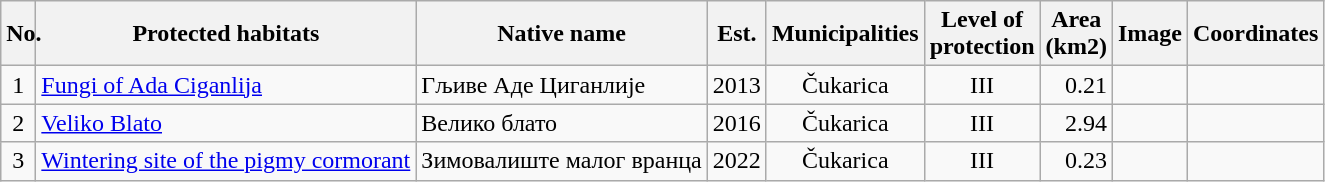<table class="wikitable sortable">
<tr>
<th style=max-width:1em>No.</th>
<th style=max-width:10em>Protected habitats</th>
<th style=max-width:10em>Native name</th>
<th style=max-width:6em>Est.</th>
<th style=max-width:8em>Municipalities</th>
<th style=max-width:6em>Level of<br>protection</th>
<th style=max-width:6em>Area<br>(km2)</th>
<th style=max-width:6em>Image</th>
<th style=max-width:6em>Coordinates</th>
</tr>
<tr>
<td align=center>1</td>
<td><a href='#'>Fungi of Ada Ciganlija</a></td>
<td>Гљиве Аде Циганлије</td>
<td align=center>2013</td>
<td align=center>Čukarica</td>
<td align=center>III</td>
<td align=right>0.21</td>
<td></td>
<td></td>
</tr>
<tr>
<td align=center>2</td>
<td><a href='#'>Veliko Blato</a></td>
<td>Велико блато</td>
<td align=center>2016</td>
<td align=center>Čukarica</td>
<td align=center>III</td>
<td align=right>2.94</td>
<td></td>
<td></td>
</tr>
<tr>
<td align=center>3</td>
<td><a href='#'>Wintering site of the pigmy cormorant</a></td>
<td>Зимовалиште малог вранца</td>
<td align=center>2022</td>
<td align=center>Čukarica</td>
<td align=center>III</td>
<td align=right>0.23</td>
<td></td>
<td></td>
</tr>
</table>
